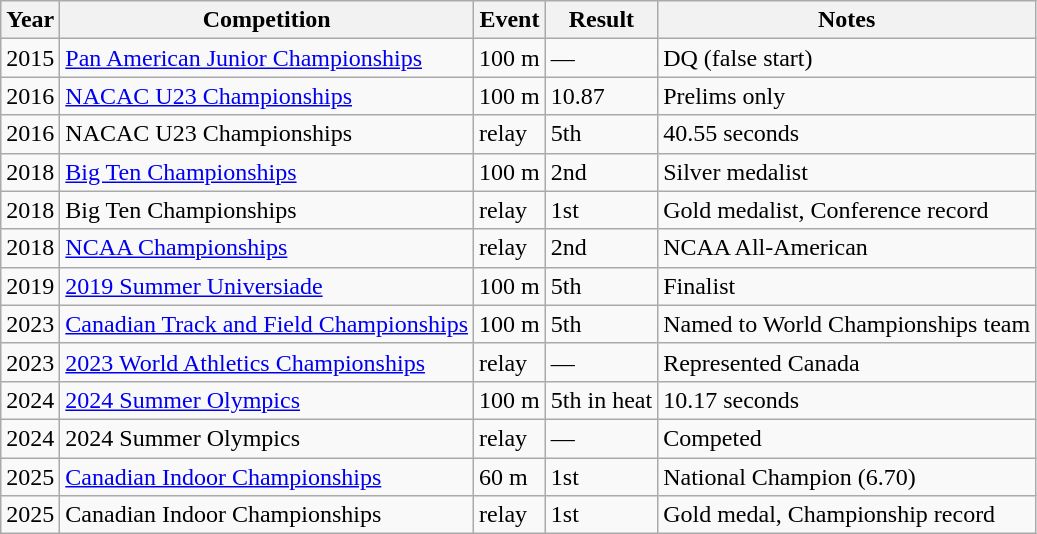<table class="wikitable sortable">
<tr>
<th>Year</th>
<th>Competition</th>
<th>Event</th>
<th>Result</th>
<th>Notes</th>
</tr>
<tr>
<td>2015</td>
<td><a href='#'>Pan American Junior Championships</a></td>
<td>100 m</td>
<td>—</td>
<td>DQ (false start)</td>
</tr>
<tr>
<td>2016</td>
<td><a href='#'>NACAC U23 Championships</a></td>
<td>100 m</td>
<td>10.87</td>
<td>Prelims only</td>
</tr>
<tr>
<td>2016</td>
<td>NACAC U23 Championships</td>
<td> relay</td>
<td>5th</td>
<td>40.55 seconds</td>
</tr>
<tr>
<td>2018</td>
<td><a href='#'>Big Ten Championships</a></td>
<td>100 m</td>
<td>2nd</td>
<td>Silver medalist</td>
</tr>
<tr>
<td>2018</td>
<td>Big Ten Championships</td>
<td> relay</td>
<td>1st</td>
<td>Gold medalist, Conference record</td>
</tr>
<tr>
<td>2018</td>
<td><a href='#'>NCAA Championships</a></td>
<td> relay</td>
<td>2nd</td>
<td>NCAA All-American</td>
</tr>
<tr>
<td>2019</td>
<td><a href='#'>2019 Summer Universiade</a></td>
<td>100 m</td>
<td>5th</td>
<td>Finalist</td>
</tr>
<tr>
<td>2023</td>
<td><a href='#'>Canadian Track and Field Championships</a></td>
<td>100 m</td>
<td>5th</td>
<td>Named to World Championships team</td>
</tr>
<tr>
<td>2023</td>
<td><a href='#'>2023 World Athletics Championships</a></td>
<td> relay</td>
<td>—</td>
<td>Represented Canada</td>
</tr>
<tr>
<td>2024</td>
<td><a href='#'>2024 Summer Olympics</a></td>
<td>100 m</td>
<td>5th in heat</td>
<td>10.17 seconds</td>
</tr>
<tr>
<td>2024</td>
<td>2024 Summer Olympics</td>
<td> relay</td>
<td>—</td>
<td>Competed</td>
</tr>
<tr>
<td>2025</td>
<td><a href='#'>Canadian Indoor Championships</a></td>
<td>60 m</td>
<td>1st</td>
<td>National Champion (6.70)</td>
</tr>
<tr>
<td>2025</td>
<td>Canadian Indoor Championships</td>
<td> relay</td>
<td>1st</td>
<td>Gold medal, Championship record</td>
</tr>
</table>
